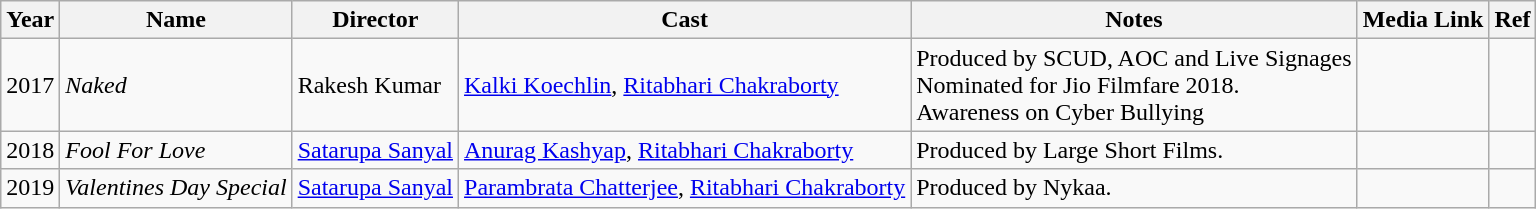<table class="wikitable sortable">
<tr style="text-align:center;">
<th>Year</th>
<th>Name</th>
<th>Director</th>
<th>Cast</th>
<th>Notes</th>
<th>Media Link</th>
<th>Ref</th>
</tr>
<tr>
<td>2017</td>
<td><em>Naked</em></td>
<td>Rakesh Kumar</td>
<td><a href='#'>Kalki Koechlin</a>, <a href='#'>Ritabhari Chakraborty</a></td>
<td>Produced by SCUD, AOC and Live Signages <br> Nominated for Jio Filmfare 2018.<br>Awareness on Cyber Bullying</td>
<td></td>
<td></td>
</tr>
<tr>
<td>2018</td>
<td><em>Fool For Love</em></td>
<td><a href='#'>Satarupa Sanyal</a></td>
<td><a href='#'>Anurag Kashyap</a>, <a href='#'>Ritabhari Chakraborty</a></td>
<td>Produced by Large Short Films.</td>
<td></td>
<td></td>
</tr>
<tr>
<td>2019</td>
<td><em>Valentines Day Special</em></td>
<td><a href='#'>Satarupa Sanyal</a></td>
<td><a href='#'>Parambrata Chatterjee</a>, <a href='#'>Ritabhari Chakraborty</a></td>
<td>Produced by Nykaa.</td>
<td></td>
<td></td>
</tr>
</table>
